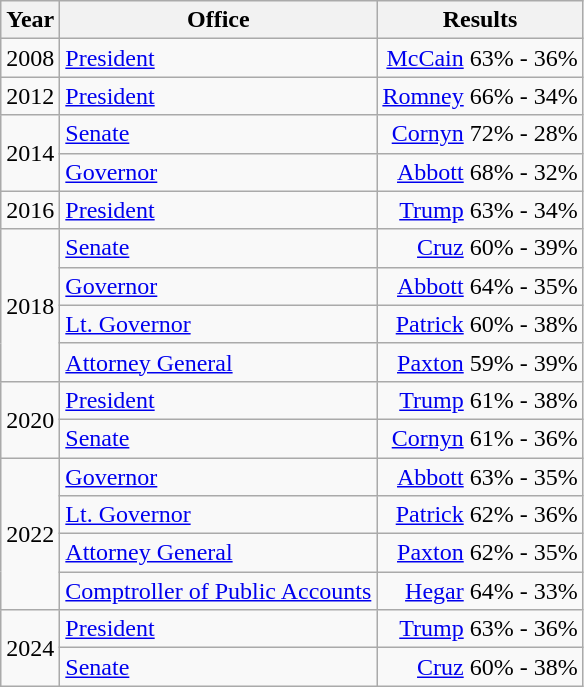<table class=wikitable>
<tr>
<th>Year</th>
<th>Office</th>
<th>Results</th>
</tr>
<tr>
<td>2008</td>
<td><a href='#'>President</a></td>
<td align="right" ><a href='#'>McCain</a> 63% - 36%</td>
</tr>
<tr>
<td>2012</td>
<td><a href='#'>President</a></td>
<td align="right" ><a href='#'>Romney</a> 66% - 34%</td>
</tr>
<tr>
<td rowspan=2>2014</td>
<td><a href='#'>Senate</a></td>
<td align="right" ><a href='#'>Cornyn</a> 72% - 28%</td>
</tr>
<tr>
<td><a href='#'>Governor</a></td>
<td align="right" ><a href='#'>Abbott</a> 68% - 32%</td>
</tr>
<tr>
<td>2016</td>
<td><a href='#'>President</a></td>
<td align="right" ><a href='#'>Trump</a> 63% - 34%</td>
</tr>
<tr>
<td rowspan=4>2018</td>
<td><a href='#'>Senate</a></td>
<td align="right" ><a href='#'>Cruz</a> 60% - 39%</td>
</tr>
<tr>
<td><a href='#'>Governor</a></td>
<td align="right" ><a href='#'>Abbott</a> 64% - 35%</td>
</tr>
<tr>
<td><a href='#'>Lt. Governor</a></td>
<td align="right" ><a href='#'>Patrick</a> 60% - 38%</td>
</tr>
<tr>
<td><a href='#'>Attorney General</a></td>
<td align="right" ><a href='#'>Paxton</a> 59% - 39%</td>
</tr>
<tr>
<td rowspan=2>2020</td>
<td><a href='#'>President</a></td>
<td align="right" ><a href='#'>Trump</a> 61% - 38%</td>
</tr>
<tr>
<td><a href='#'>Senate</a></td>
<td align="right" ><a href='#'>Cornyn</a> 61% - 36%</td>
</tr>
<tr>
<td rowspan=4>2022</td>
<td><a href='#'>Governor</a></td>
<td align="right" ><a href='#'>Abbott</a> 63% - 35%</td>
</tr>
<tr>
<td><a href='#'>Lt. Governor</a></td>
<td align="right" ><a href='#'>Patrick</a> 62% - 36%</td>
</tr>
<tr>
<td><a href='#'>Attorney General</a></td>
<td align="right" ><a href='#'>Paxton</a> 62% - 35%</td>
</tr>
<tr>
<td><a href='#'>Comptroller of Public Accounts</a></td>
<td align="right" ><a href='#'>Hegar</a> 64% - 33%</td>
</tr>
<tr>
<td rowspan=2>2024</td>
<td><a href='#'>President</a></td>
<td align="right" ><a href='#'>Trump</a> 63% - 36%</td>
</tr>
<tr>
<td><a href='#'>Senate</a></td>
<td align="right" ><a href='#'>Cruz</a> 60% - 38%</td>
</tr>
</table>
